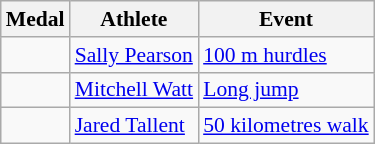<table class="wikitable" style="font-size:90%">
<tr>
<th>Medal</th>
<th>Athlete</th>
<th>Event</th>
</tr>
<tr>
<td></td>
<td><a href='#'>Sally Pearson</a></td>
<td><a href='#'>100 m hurdles</a></td>
</tr>
<tr>
<td></td>
<td><a href='#'>Mitchell Watt</a></td>
<td><a href='#'>Long jump</a></td>
</tr>
<tr>
<td></td>
<td><a href='#'>Jared Tallent</a></td>
<td><a href='#'>50 kilometres walk</a></td>
</tr>
</table>
